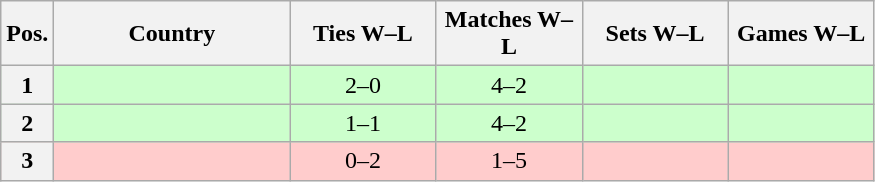<table class="wikitable nowrap" style=text-align:center>
<tr>
<th>Pos.</th>
<th width=150>Country</th>
<th width=90>Ties W–L</th>
<th width=90>Matches W–L</th>
<th width=90>Sets W–L</th>
<th width=90>Games W–L</th>
</tr>
<tr style="background:#ccffcc;">
<th>1</th>
<td align="left"><strong></strong></td>
<td>2–0</td>
<td>4–2</td>
<td></td>
<td></td>
</tr>
<tr style="background:#ccffcc;">
<th>2</th>
<td align="left"><strong></strong></td>
<td>1–1</td>
<td>4–2</td>
<td></td>
<td></td>
</tr>
<tr style="background:#ffcccc;">
<th>3</th>
<td align=left><em></em></td>
<td>0–2</td>
<td>1–5</td>
<td></td>
<td></td>
</tr>
</table>
